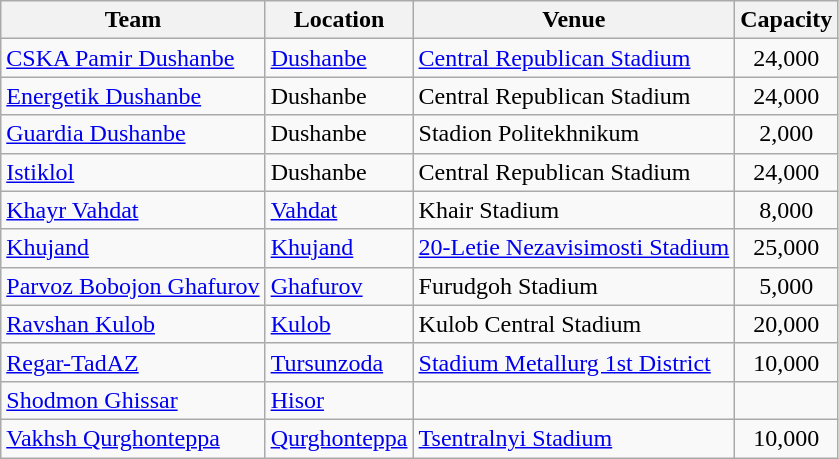<table class="wikitable sortable" border="1">
<tr>
<th>Team</th>
<th>Location</th>
<th>Venue</th>
<th>Capacity</th>
</tr>
<tr>
<td><a href='#'>CSKA Pamir Dushanbe</a></td>
<td><a href='#'>Dushanbe</a></td>
<td><a href='#'>Central Republican Stadium</a></td>
<td style="text-align:center;">24,000</td>
</tr>
<tr>
<td><a href='#'>Energetik Dushanbe</a></td>
<td>Dushanbe</td>
<td>Central Republican Stadium</td>
<td style="text-align:center;">24,000</td>
</tr>
<tr>
<td><a href='#'>Guardia Dushanbe</a></td>
<td>Dushanbe</td>
<td>Stadion Politekhnikum</td>
<td style="text-align:center;">2,000</td>
</tr>
<tr>
<td><a href='#'>Istiklol</a></td>
<td>Dushanbe</td>
<td>Central Republican Stadium</td>
<td style="text-align:center;">24,000</td>
</tr>
<tr>
<td><a href='#'>Khayr Vahdat</a></td>
<td><a href='#'>Vahdat</a></td>
<td>Khair Stadium</td>
<td style="text-align:center;">8,000</td>
</tr>
<tr>
<td><a href='#'>Khujand</a></td>
<td><a href='#'>Khujand</a></td>
<td><a href='#'>20-Letie Nezavisimosti Stadium</a></td>
<td style="text-align:center;">25,000</td>
</tr>
<tr>
<td><a href='#'>Parvoz Bobojon Ghafurov</a></td>
<td><a href='#'>Ghafurov</a></td>
<td>Furudgoh Stadium</td>
<td style="text-align:center;">5,000</td>
</tr>
<tr>
<td><a href='#'>Ravshan Kulob</a></td>
<td><a href='#'>Kulob</a></td>
<td>Kulob Central Stadium</td>
<td style="text-align:center;">20,000</td>
</tr>
<tr>
<td><a href='#'>Regar-TadAZ</a></td>
<td><a href='#'>Tursunzoda</a></td>
<td><a href='#'>Stadium Metallurg 1st District</a></td>
<td style="text-align:center;">10,000</td>
</tr>
<tr>
<td><a href='#'>Shodmon Ghissar</a></td>
<td><a href='#'>Hisor</a></td>
<td></td>
<td style="text-align:center;"></td>
</tr>
<tr>
<td><a href='#'>Vakhsh Qurghonteppa</a></td>
<td><a href='#'>Qurghonteppa</a></td>
<td><a href='#'>Tsentralnyi Stadium</a></td>
<td style="text-align:center;">10,000</td>
</tr>
</table>
